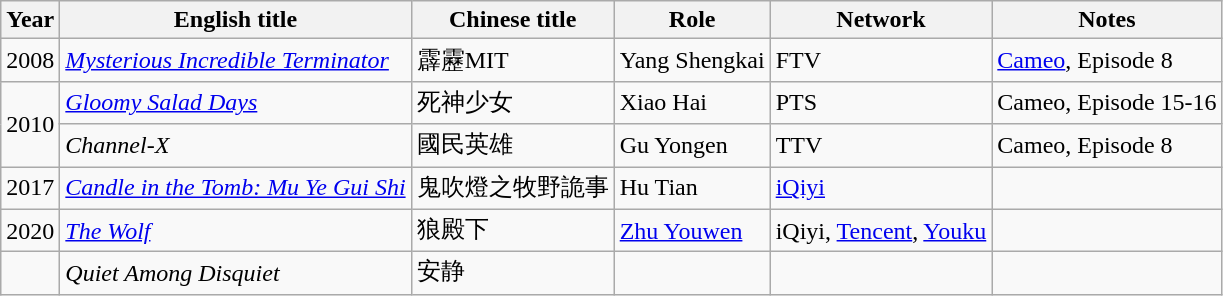<table class="wikitable sortable">
<tr>
<th>Year</th>
<th>English title</th>
<th>Chinese title</th>
<th>Role</th>
<th>Network</th>
<th>Notes</th>
</tr>
<tr>
<td>2008</td>
<td><em><a href='#'>Mysterious Incredible Terminator</a></em></td>
<td>霹靂MIT</td>
<td>Yang Shengkai</td>
<td>FTV</td>
<td><a href='#'>Cameo</a>, Episode 8</td>
</tr>
<tr>
<td rowspan="2">2010</td>
<td><em><a href='#'>Gloomy Salad Days</a></em></td>
<td>死神少女</td>
<td>Xiao Hai</td>
<td>PTS</td>
<td>Cameo, Episode 15-16</td>
</tr>
<tr>
<td><em>Channel-X</em></td>
<td>國民英雄</td>
<td>Gu Yongen</td>
<td>TTV</td>
<td>Cameo, Episode 8</td>
</tr>
<tr>
<td>2017</td>
<td><em><a href='#'>Candle in the Tomb: Mu Ye Gui Shi</a></em></td>
<td>鬼吹燈之牧野詭事</td>
<td>Hu Tian</td>
<td><a href='#'>iQiyi</a></td>
<td></td>
</tr>
<tr>
<td rowspan=1>2020</td>
<td><em><a href='#'>The Wolf</a></em></td>
<td>狼殿下</td>
<td><a href='#'>Zhu Youwen</a></td>
<td>iQiyi, <a href='#'>Tencent</a>, <a href='#'>Youku</a></td>
<td></td>
</tr>
<tr>
<td></td>
<td><em>Quiet Among Disquiet</em></td>
<td>安静</td>
<td></td>
<td></td>
<td></td>
</tr>
</table>
